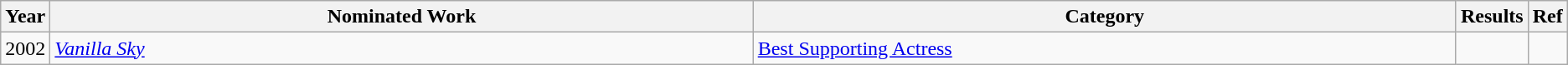<table class="wikitable">
<tr>
<th scope="col" style="width:1em;">Year</th>
<th scope="col" style="width:35em;">Nominated Work</th>
<th scope="col" style="width:35em;">Category</th>
<th scope="col" style="width:1em;">Results</th>
<th scope="col" style="width:1em;">Ref</th>
</tr>
<tr>
<td>2002</td>
<td><em><a href='#'>Vanilla Sky</a></em></td>
<td><a href='#'>Best Supporting Actress</a></td>
<td></td>
<td></td>
</tr>
</table>
